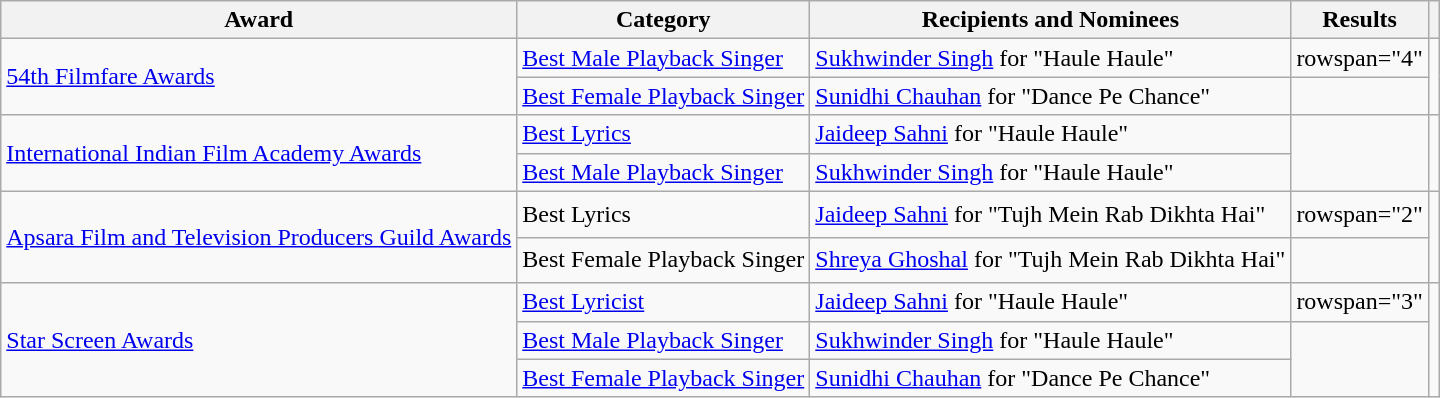<table class="wikitable plainrowheaders sortable">
<tr>
<th>Award</th>
<th>Category</th>
<th>Recipients and Nominees</th>
<th>Results</th>
<th class="unsortable"></th>
</tr>
<tr>
<td rowspan="2"><a href='#'>54th Filmfare Awards</a></td>
<td><a href='#'>Best Male Playback Singer</a></td>
<td><a href='#'>Sukhwinder Singh</a> for "Haule Haule"</td>
<td>rowspan="4" </td>
<td rowspan="2"><br></td>
</tr>
<tr>
<td><a href='#'>Best Female Playback Singer</a></td>
<td><a href='#'>Sunidhi Chauhan</a> for "Dance Pe Chance"</td>
</tr>
<tr>
<td rowspan="2"><a href='#'>International Indian Film Academy Awards</a></td>
<td><a href='#'>Best Lyrics</a></td>
<td><a href='#'>Jaideep Sahni</a> for "Haule Haule"</td>
<td rowspan="2"><br><br></td>
</tr>
<tr>
<td><a href='#'>Best Male Playback Singer</a></td>
<td><a href='#'>Sukhwinder Singh</a> for "Haule Haule"</td>
</tr>
<tr>
<td rowspan="2"><a href='#'>Apsara Film and Television Producers Guild Awards</a></td>
<td>Best Lyrics</td>
<td><a href='#'>Jaideep Sahni</a> for "Tujh Mein Rab Dikhta Hai"</td>
<td>rowspan="2" </td>
<td rowspan="2"><br><br><br></td>
</tr>
<tr>
<td>Best Female Playback Singer</td>
<td><a href='#'>Shreya Ghoshal</a> for "Tujh Mein Rab Dikhta Hai"</td>
</tr>
<tr>
<td rowspan="3"><a href='#'>Star Screen Awards</a></td>
<td><a href='#'>Best Lyricist</a></td>
<td><a href='#'>Jaideep Sahni</a> for "Haule Haule"</td>
<td>rowspan="3" </td>
<td rowspan="3"><br><br></td>
</tr>
<tr>
<td><a href='#'>Best Male Playback Singer</a></td>
<td><a href='#'>Sukhwinder Singh</a> for "Haule Haule"</td>
</tr>
<tr>
<td><a href='#'>Best Female Playback Singer</a></td>
<td><a href='#'>Sunidhi Chauhan</a> for "Dance Pe Chance"</td>
</tr>
</table>
